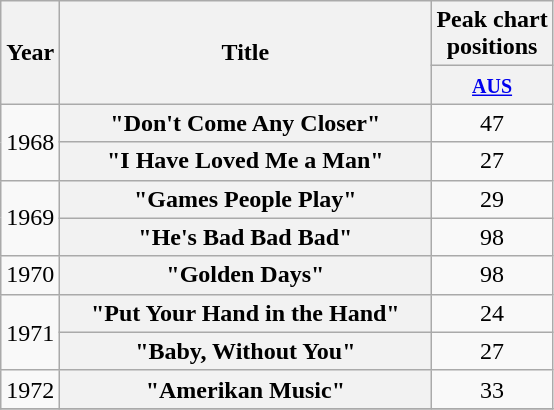<table class="wikitable plainrowheaders" style="text-align:center;" border="1">
<tr>
<th scope="col" rowspan="2">Year</th>
<th scope="col" rowspan="2" style="width:15em;">Title</th>
<th scope="col" colspan="1">Peak chart<br>positions</th>
</tr>
<tr>
<th scope="col" style="text-align:center;"><small><a href='#'>AUS</a></small><br></th>
</tr>
<tr>
<td rowspan="2">1968</td>
<th scope="row">"Don't Come Any Closer"</th>
<td style="text-align:center;">47</td>
</tr>
<tr>
<th scope="row">"I Have Loved Me a Man"</th>
<td style="text-align:center;">27</td>
</tr>
<tr>
<td rowspan="2">1969</td>
<th scope="row">"Games People Play"</th>
<td style="text-align:center;">29</td>
</tr>
<tr>
<th scope="row">"He's Bad Bad Bad"</th>
<td style="text-align:center;">98</td>
</tr>
<tr>
<td>1970</td>
<th scope="row">"Golden Days"</th>
<td style="text-align:center;">98</td>
</tr>
<tr>
<td rowspan="2">1971</td>
<th scope="row">"Put Your Hand in the Hand"</th>
<td style="text-align:center;">24</td>
</tr>
<tr>
<th scope="row">"Baby, Without You" </th>
<td style="text-align:center;">27</td>
</tr>
<tr>
<td>1972</td>
<th scope="row">"Amerikan Music"</th>
<td style="text-align:center;">33</td>
</tr>
<tr>
</tr>
</table>
